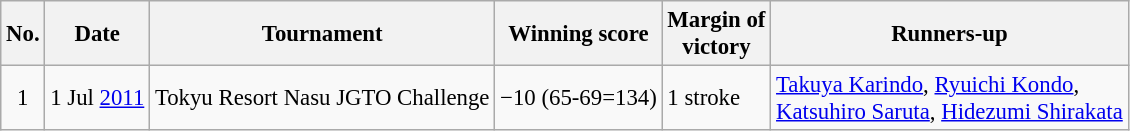<table class="wikitable" style="font-size:95%;">
<tr>
<th>No.</th>
<th>Date</th>
<th>Tournament</th>
<th>Winning score</th>
<th>Margin of<br>victory</th>
<th>Runners-up</th>
</tr>
<tr>
<td align=center>1</td>
<td align=right>1 Jul <a href='#'>2011</a></td>
<td>Tokyu Resort Nasu JGTO Challenge</td>
<td>−10 (65-69=134)</td>
<td>1 stroke</td>
<td> <a href='#'>Takuya Karindo</a>,  <a href='#'>Ryuichi Kondo</a>,<br> <a href='#'>Katsuhiro Saruta</a>,  <a href='#'>Hidezumi Shirakata</a></td>
</tr>
</table>
